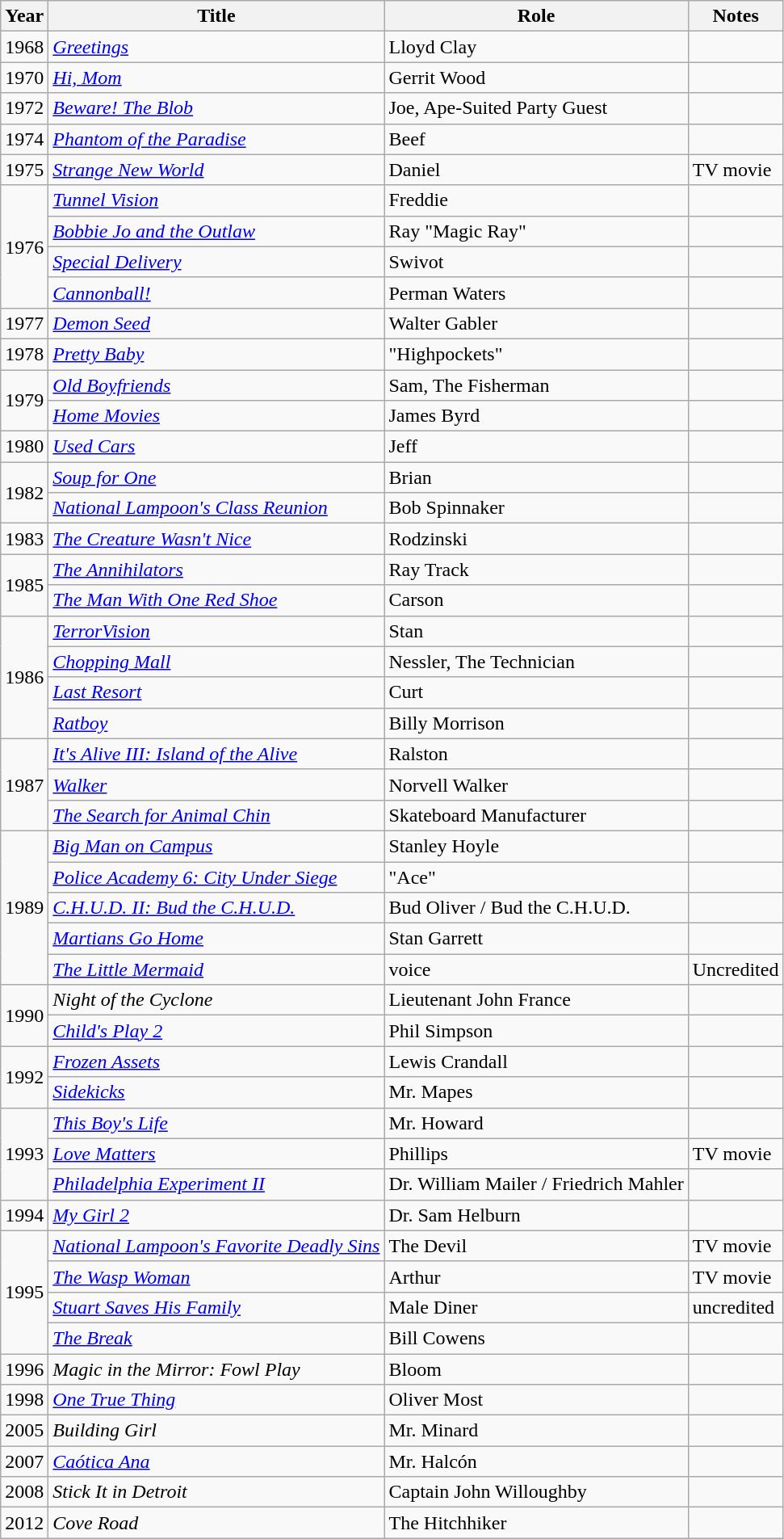<table class="wikitable sortable plainrowheaders" style="white-space:nowrap">
<tr>
<th>Year</th>
<th>Title</th>
<th>Role</th>
<th>Notes</th>
</tr>
<tr>
<td>1968</td>
<td><em><a href='#'>Greetings</a></em></td>
<td>Lloyd Clay</td>
<td></td>
</tr>
<tr>
<td>1970</td>
<td><em><a href='#'>Hi, Mom</a></em></td>
<td>Gerrit Wood</td>
<td></td>
</tr>
<tr>
<td>1972</td>
<td><em><a href='#'>Beware! The Blob</a></em></td>
<td>Joe, Ape-Suited Party Guest</td>
<td></td>
</tr>
<tr>
<td>1974</td>
<td><em><a href='#'>Phantom of the Paradise</a></em></td>
<td>Beef</td>
<td></td>
</tr>
<tr>
<td>1975</td>
<td><em><a href='#'>Strange New World</a></em></td>
<td>Daniel</td>
<td>TV movie</td>
</tr>
<tr>
<td rowspan=4>1976</td>
<td><em><a href='#'>Tunnel Vision</a></em></td>
<td>Freddie</td>
<td></td>
</tr>
<tr>
<td><em><a href='#'>Bobbie Jo and the Outlaw</a></em></td>
<td>Ray "Magic Ray"</td>
<td></td>
</tr>
<tr>
<td><em><a href='#'>Special Delivery</a></em></td>
<td>Swivot</td>
<td></td>
</tr>
<tr>
<td><em><a href='#'>Cannonball!</a></em></td>
<td>Perman Waters</td>
<td></td>
</tr>
<tr>
<td>1977</td>
<td><em><a href='#'>Demon Seed</a></em></td>
<td>Walter Gabler</td>
<td></td>
</tr>
<tr>
<td>1978</td>
<td><em><a href='#'>Pretty Baby</a></em></td>
<td>"Highpockets"</td>
<td></td>
</tr>
<tr>
<td rowspan=2>1979</td>
<td><em><a href='#'>Old Boyfriends</a></em></td>
<td>Sam, The Fisherman</td>
<td></td>
</tr>
<tr>
<td><em><a href='#'>Home Movies</a></em></td>
<td>James Byrd</td>
<td></td>
</tr>
<tr>
<td>1980</td>
<td><em><a href='#'>Used Cars</a></em></td>
<td>Jeff</td>
<td></td>
</tr>
<tr>
<td rowspan=2>1982</td>
<td><em><a href='#'>Soup for One</a></em></td>
<td>Brian</td>
<td></td>
</tr>
<tr>
<td><em><a href='#'>National Lampoon's Class Reunion</a></em></td>
<td>Bob Spinnaker</td>
<td></td>
</tr>
<tr>
<td>1983</td>
<td><em><a href='#'>The Creature Wasn't Nice</a></em></td>
<td>Rodzinski</td>
<td></td>
</tr>
<tr>
<td rowspan=2>1985</td>
<td><em><a href='#'>The Annihilators</a></em></td>
<td>Ray Track</td>
<td></td>
</tr>
<tr>
<td><em><a href='#'>The Man With One Red Shoe</a></em></td>
<td>Carson</td>
<td></td>
</tr>
<tr>
<td rowspan=4>1986</td>
<td><em><a href='#'>TerrorVision</a></em></td>
<td>Stan</td>
<td></td>
</tr>
<tr>
<td><em><a href='#'>Chopping Mall</a></em></td>
<td>Nessler, The Technician</td>
<td></td>
</tr>
<tr>
<td><em><a href='#'>Last Resort</a></em></td>
<td>Curt</td>
<td></td>
</tr>
<tr>
<td><em><a href='#'>Ratboy</a></em></td>
<td>Billy Morrison</td>
<td></td>
</tr>
<tr>
<td rowspan=3>1987</td>
<td><em><a href='#'>It's Alive III: Island of the Alive</a></em></td>
<td>Ralston</td>
<td></td>
</tr>
<tr>
<td><em><a href='#'>Walker</a></em></td>
<td>Norvell Walker</td>
<td></td>
</tr>
<tr>
<td><em><a href='#'>The Search for Animal Chin</a></em></td>
<td>Skateboard Manufacturer</td>
<td></td>
</tr>
<tr>
<td rowspan=5>1989</td>
<td><em><a href='#'>Big Man on Campus</a></em></td>
<td>Stanley Hoyle</td>
<td></td>
</tr>
<tr>
<td><em><a href='#'>Police Academy 6: City Under Siege</a></em></td>
<td>"Ace"</td>
<td></td>
</tr>
<tr>
<td><em><a href='#'>C.H.U.D. II: Bud the C.H.U.D.</a></em></td>
<td>Bud Oliver / Bud the C.H.U.D.</td>
<td></td>
</tr>
<tr>
<td><em><a href='#'>Martians Go Home</a></em></td>
<td>Stan Garrett</td>
<td></td>
</tr>
<tr>
<td><em><a href='#'>The Little Mermaid</a></em></td>
<td>voice</td>
<td>Uncredited</td>
</tr>
<tr>
<td rowspan=2>1990</td>
<td><em>Night of the Cyclone</em></td>
<td>Lieutenant John France</td>
<td></td>
</tr>
<tr>
<td><em><a href='#'>Child's Play 2</a></em></td>
<td>Phil Simpson</td>
<td></td>
</tr>
<tr>
<td rowspan=2>1992</td>
<td><em><a href='#'>Frozen Assets</a></em></td>
<td>Lewis Crandall</td>
<td></td>
</tr>
<tr>
<td><em><a href='#'>Sidekicks</a></em></td>
<td>Mr. Mapes</td>
<td></td>
</tr>
<tr>
<td rowspan=3>1993</td>
<td><em><a href='#'>This Boy's Life</a></em></td>
<td>Mr. Howard</td>
<td></td>
</tr>
<tr>
<td><em><a href='#'>Love Matters</a></em></td>
<td>Phillips</td>
<td>TV movie</td>
</tr>
<tr>
<td><em><a href='#'>Philadelphia Experiment II</a></em></td>
<td>Dr. William Mailer / Friedrich Mahler</td>
<td></td>
</tr>
<tr>
<td>1994</td>
<td><em><a href='#'>My Girl 2</a></em></td>
<td>Dr. Sam Helburn</td>
<td></td>
</tr>
<tr>
<td rowspan=4>1995</td>
<td><em><a href='#'>National Lampoon's Favorite Deadly Sins</a></em></td>
<td>The Devil</td>
<td>TV movie</td>
</tr>
<tr>
<td><em><a href='#'>The Wasp Woman</a></em></td>
<td>Arthur</td>
<td>TV movie</td>
</tr>
<tr>
<td><em><a href='#'>Stuart Saves His Family</a></em></td>
<td>Male Diner</td>
<td>uncredited</td>
</tr>
<tr>
<td><em><a href='#'>The Break</a></em></td>
<td>Bill Cowens</td>
<td></td>
</tr>
<tr>
<td>1996</td>
<td><em>Magic in the Mirror: Fowl Play</em></td>
<td>Bloom</td>
<td></td>
</tr>
<tr>
<td>1998</td>
<td><em><a href='#'>One True Thing</a></em></td>
<td>Oliver Most</td>
<td></td>
</tr>
<tr>
<td>2005</td>
<td><em>Building Girl</em></td>
<td>Mr. Minard</td>
<td></td>
</tr>
<tr>
<td>2007</td>
<td><em><a href='#'>Caótica Ana</a></em></td>
<td>Mr. Halcón</td>
<td></td>
</tr>
<tr>
<td>2008</td>
<td><em>Stick It in Detroit</em></td>
<td>Captain John Willoughby</td>
<td></td>
</tr>
<tr>
<td>2012</td>
<td><em>Cove Road</em></td>
<td>The Hitchhiker</td>
<td></td>
</tr>
</table>
